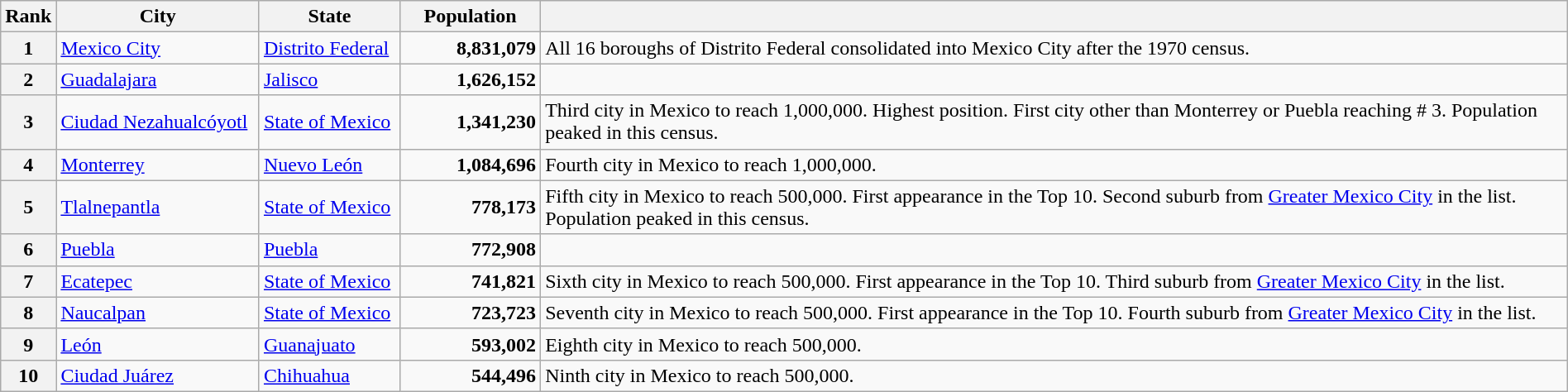<table class="wikitable plainrowheaders"  style="width:100%; width:100%;">
<tr>
<th scope="col" style="width:3%;">Rank</th>
<th scope="col" style="width:13%;">City</th>
<th scope="col" style="width:9%;">State</th>
<th scope="col" style="width:9%;">Population</th>
<th scope="col" style="width:66%;"></th>
</tr>
<tr>
<th scope="row">1</th>
<td><a href='#'>Mexico City</a></td>
<td><a href='#'>Distrito Federal</a></td>
<td align="right"><strong>8,831,079</strong></td>
<td>All 16 boroughs of Distrito Federal consolidated into Mexico City after the 1970 census.</td>
</tr>
<tr>
<th scope="row">2</th>
<td><a href='#'>Guadalajara</a></td>
<td><a href='#'>Jalisco</a></td>
<td align="right"><strong>1,626,152</strong></td>
<td></td>
</tr>
<tr>
<th scope="row">3</th>
<td><a href='#'>Ciudad Nezahualcóyotl</a></td>
<td><a href='#'>State of Mexico</a></td>
<td align="right"><strong>1,341,230</strong></td>
<td>Third city in Mexico to reach 1,000,000. Highest position. First city other than Monterrey or Puebla reaching # 3. Population peaked in this census.</td>
</tr>
<tr>
<th scope="row">4</th>
<td><a href='#'>Monterrey</a></td>
<td><a href='#'>Nuevo León</a></td>
<td align="right"><strong>1,084,696</strong></td>
<td>Fourth city in Mexico to reach 1,000,000.</td>
</tr>
<tr>
<th scope="row">5</th>
<td><a href='#'>Tlalnepantla</a></td>
<td><a href='#'>State of Mexico</a></td>
<td align="right"><strong>778,173</strong></td>
<td>Fifth city in Mexico to reach 500,000. First appearance in the Top 10. Second suburb from <a href='#'>Greater Mexico City</a> in the list. Population peaked in this census.</td>
</tr>
<tr>
<th scope="row">6</th>
<td><a href='#'>Puebla</a></td>
<td><a href='#'>Puebla</a></td>
<td align="right"><strong>772,908</strong></td>
<td></td>
</tr>
<tr>
<th scope="row">7</th>
<td><a href='#'>Ecatepec</a></td>
<td><a href='#'>State of Mexico</a></td>
<td align="right"><strong>741,821</strong></td>
<td>Sixth city in Mexico to reach 500,000. First appearance in the Top 10. Third suburb from <a href='#'>Greater Mexico City</a> in the list.</td>
</tr>
<tr>
<th scope="row">8</th>
<td><a href='#'>Naucalpan</a></td>
<td><a href='#'>State of Mexico</a></td>
<td align="right"><strong>723,723</strong></td>
<td>Seventh city in Mexico to reach 500,000. First appearance in the Top 10. Fourth suburb from <a href='#'>Greater Mexico City</a> in the list.</td>
</tr>
<tr>
<th scope="row">9</th>
<td><a href='#'>León</a></td>
<td><a href='#'>Guanajuato</a></td>
<td align="right"><strong>593,002</strong></td>
<td>Eighth city in Mexico to reach 500,000.</td>
</tr>
<tr>
<th scope="row">10</th>
<td><a href='#'>Ciudad Juárez</a></td>
<td><a href='#'>Chihuahua</a></td>
<td align="right"><strong>544,496</strong></td>
<td>Ninth city in Mexico to reach 500,000.</td>
</tr>
</table>
